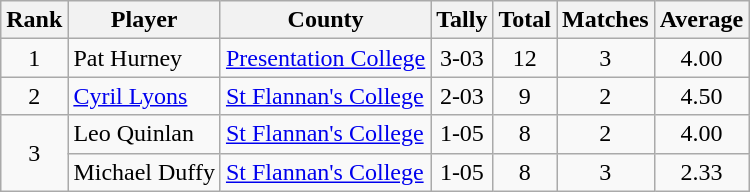<table class="wikitable">
<tr>
<th>Rank</th>
<th>Player</th>
<th>County</th>
<th>Tally</th>
<th>Total</th>
<th>Matches</th>
<th>Average</th>
</tr>
<tr>
<td rowspan=1 align=center>1</td>
<td>Pat Hurney</td>
<td><a href='#'>Presentation College</a></td>
<td align=center>3-03</td>
<td align=center>12</td>
<td align=center>3</td>
<td align=center>4.00</td>
</tr>
<tr>
<td rowspan=1 align=center>2</td>
<td><a href='#'>Cyril Lyons</a></td>
<td><a href='#'>St Flannan's College</a></td>
<td align=center>2-03</td>
<td align=center>9</td>
<td align=center>2</td>
<td align=center>4.50</td>
</tr>
<tr>
<td rowspan=2 align=center>3</td>
<td>Leo Quinlan</td>
<td><a href='#'>St Flannan's College</a></td>
<td align=center>1-05</td>
<td align=center>8</td>
<td align=center>2</td>
<td align=center>4.00</td>
</tr>
<tr>
<td>Michael Duffy</td>
<td><a href='#'>St Flannan's College</a></td>
<td align=center>1-05</td>
<td align=center>8</td>
<td align=center>3</td>
<td align=center>2.33</td>
</tr>
</table>
